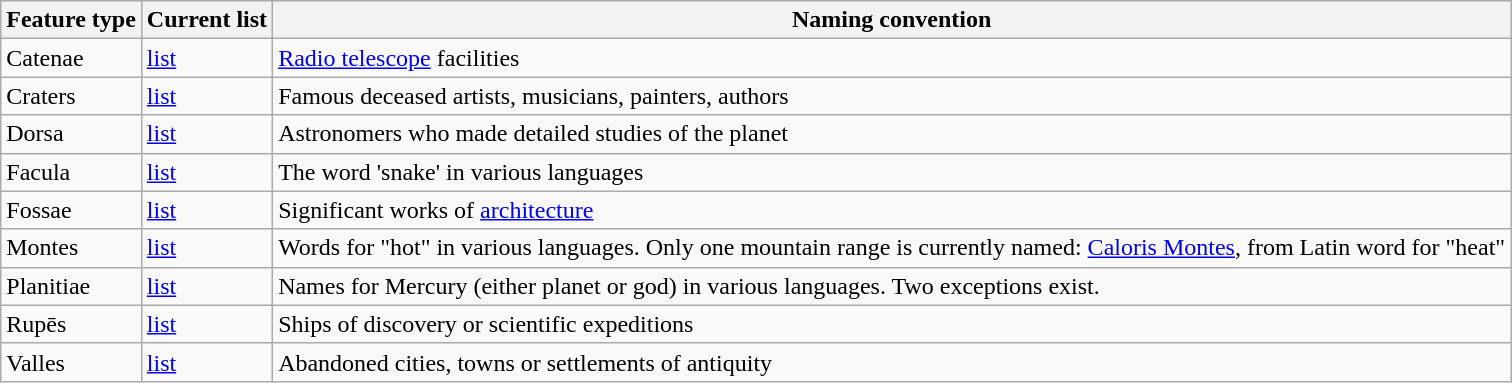<table class="wikitable">
<tr>
<th>Feature type</th>
<th>Current list</th>
<th>Naming convention</th>
</tr>
<tr>
<td>Catenae</td>
<td><a href='#'>list</a>  </td>
<td><a href='#'>Radio telescope</a> facilities</td>
</tr>
<tr>
<td>Craters</td>
<td><a href='#'>list</a>  </td>
<td>Famous deceased artists, musicians, painters, authors</td>
</tr>
<tr>
<td>Dorsa</td>
<td><a href='#'>list</a> </td>
<td>Astronomers who made detailed studies of the planet</td>
</tr>
<tr>
<td>Facula</td>
<td><a href='#'>list</a> </td>
<td>The word 'snake' in various languages</td>
</tr>
<tr>
<td>Fossae</td>
<td><a href='#'>list</a> </td>
<td>Significant works of <a href='#'>architecture</a></td>
</tr>
<tr>
<td>Montes</td>
<td><a href='#'>list</a> </td>
<td>Words for "hot" in various languages. Only one mountain range is currently named: <a href='#'>Caloris Montes</a>, from Latin word for "heat"</td>
</tr>
<tr>
<td>Planitiae</td>
<td><a href='#'>list</a> </td>
<td>Names for Mercury (either planet or god) in various languages. Two exceptions exist.</td>
</tr>
<tr>
<td>Rupēs</td>
<td><a href='#'>list</a> </td>
<td>Ships of discovery or scientific expeditions</td>
</tr>
<tr>
<td>Valles</td>
<td><a href='#'>list</a> </td>
<td>Abandoned cities, towns or settlements of antiquity</td>
</tr>
</table>
